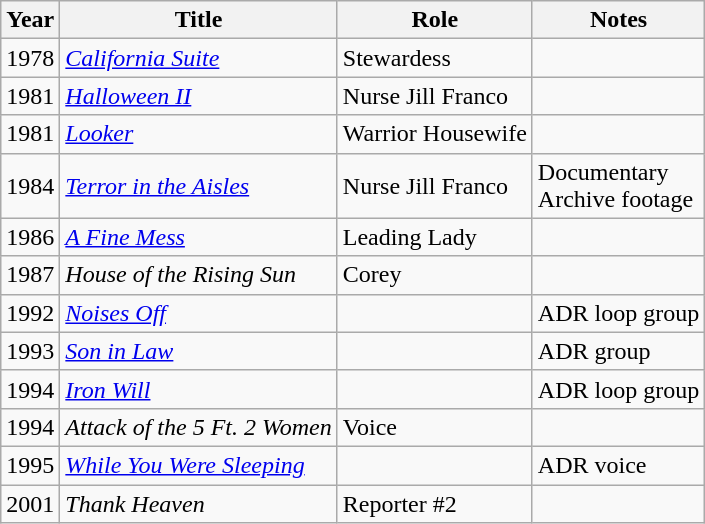<table class="wikitable sortable">
<tr>
<th>Year</th>
<th>Title</th>
<th>Role</th>
<th class="unsortable">Notes</th>
</tr>
<tr>
<td>1978</td>
<td><em><a href='#'>California Suite</a></em></td>
<td>Stewardess</td>
<td></td>
</tr>
<tr>
<td>1981</td>
<td><em><a href='#'>Halloween II</a></em></td>
<td>Nurse Jill Franco</td>
<td></td>
</tr>
<tr>
<td>1981</td>
<td><em><a href='#'>Looker</a></em></td>
<td>Warrior Housewife</td>
<td></td>
</tr>
<tr>
<td>1984</td>
<td><em><a href='#'>Terror in the Aisles</a></em></td>
<td>Nurse Jill Franco</td>
<td>Documentary<br>Archive footage</td>
</tr>
<tr>
<td>1986</td>
<td><em><a href='#'>A Fine Mess</a></em></td>
<td>Leading Lady</td>
<td></td>
</tr>
<tr>
<td>1987</td>
<td><em>House of the Rising Sun</em></td>
<td>Corey</td>
<td></td>
</tr>
<tr>
<td>1992</td>
<td><em><a href='#'>Noises Off</a></em></td>
<td></td>
<td>ADR loop group</td>
</tr>
<tr>
<td>1993</td>
<td><em><a href='#'>Son in Law</a></em></td>
<td></td>
<td>ADR group</td>
</tr>
<tr>
<td>1994</td>
<td><em><a href='#'>Iron Will</a></em></td>
<td></td>
<td>ADR loop group</td>
</tr>
<tr>
<td>1994</td>
<td><em>Attack of the 5 Ft. 2 Women</em></td>
<td>Voice</td>
<td></td>
</tr>
<tr>
<td>1995</td>
<td><em><a href='#'>While You Were Sleeping</a></em></td>
<td></td>
<td>ADR voice</td>
</tr>
<tr>
<td>2001</td>
<td><em>Thank Heaven</em></td>
<td>Reporter #2</td>
<td></td>
</tr>
</table>
